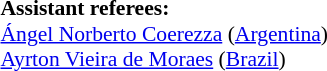<table width=50% style="font-size: 90%">
<tr>
<td><br><br>
<strong>Assistant referees:</strong>
<br><a href='#'>Ángel Norberto Coerezza</a> (<a href='#'>Argentina</a>)
<br><a href='#'>Ayrton Vieira de Moraes</a> (<a href='#'>Brazil</a>)</td>
</tr>
</table>
